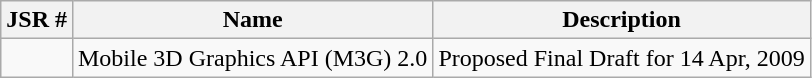<table class="wikitable">
<tr>
<th>JSR #</th>
<th>Name</th>
<th>Description</th>
</tr>
<tr>
<td></td>
<td>Mobile 3D Graphics API (M3G) 2.0</td>
<td>Proposed Final Draft for 14 Apr, 2009</td>
</tr>
</table>
